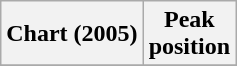<table class="wikitable sortable plainrowheaders" style="text-align:center">
<tr>
<th>Chart (2005)</th>
<th>Peak<br>position</th>
</tr>
<tr>
</tr>
</table>
